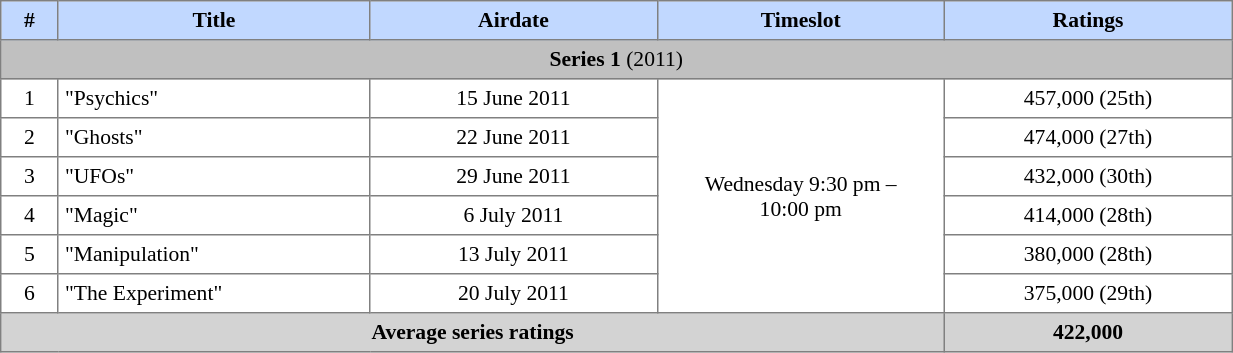<table border="1" cellpadding="4" cellspacing="0" style="text-align:center; font-size:90%; border-collapse:collapse;" width=65%>
<tr style="background:#C1D8FF;">
<th width=2%>#</th>
<th width=10%>Title</th>
<th width=10%>Airdate</th>
<th width=10%>Timeslot</th>
<th width=10%>Ratings</th>
</tr>
<tr bgcolor="silver">
<td colspan=5><strong>Series 1</strong> (2011)</td>
</tr>
<tr>
<td>1</td>
<td align=left>"Psychics"</td>
<td>15 June 2011</td>
<td rowspan=6>Wednesday 9:30 pm – 10:00 pm</td>
<td>457,000 (25th)</td>
</tr>
<tr>
<td>2</td>
<td align=left>"Ghosts"</td>
<td>22 June 2011</td>
<td>474,000 (27th)</td>
</tr>
<tr>
<td>3</td>
<td align=left>"UFOs"</td>
<td>29 June 2011</td>
<td>432,000 (30th)</td>
</tr>
<tr>
<td>4</td>
<td align=left>"Magic"</td>
<td>6 July 2011</td>
<td>414,000 (28th)</td>
</tr>
<tr>
<td>5</td>
<td align=left>"Manipulation"</td>
<td>13 July 2011</td>
<td>380,000 (28th)</td>
</tr>
<tr>
<td>6</td>
<td align=left>"The Experiment"</td>
<td>20 July 2011</td>
<td>375,000 (29th)</td>
</tr>
<tr bgcolor="#D3D3D3">
<td colspan=4><strong>Average series ratings</strong></td>
<td><strong>422,000</strong></td>
</tr>
</table>
